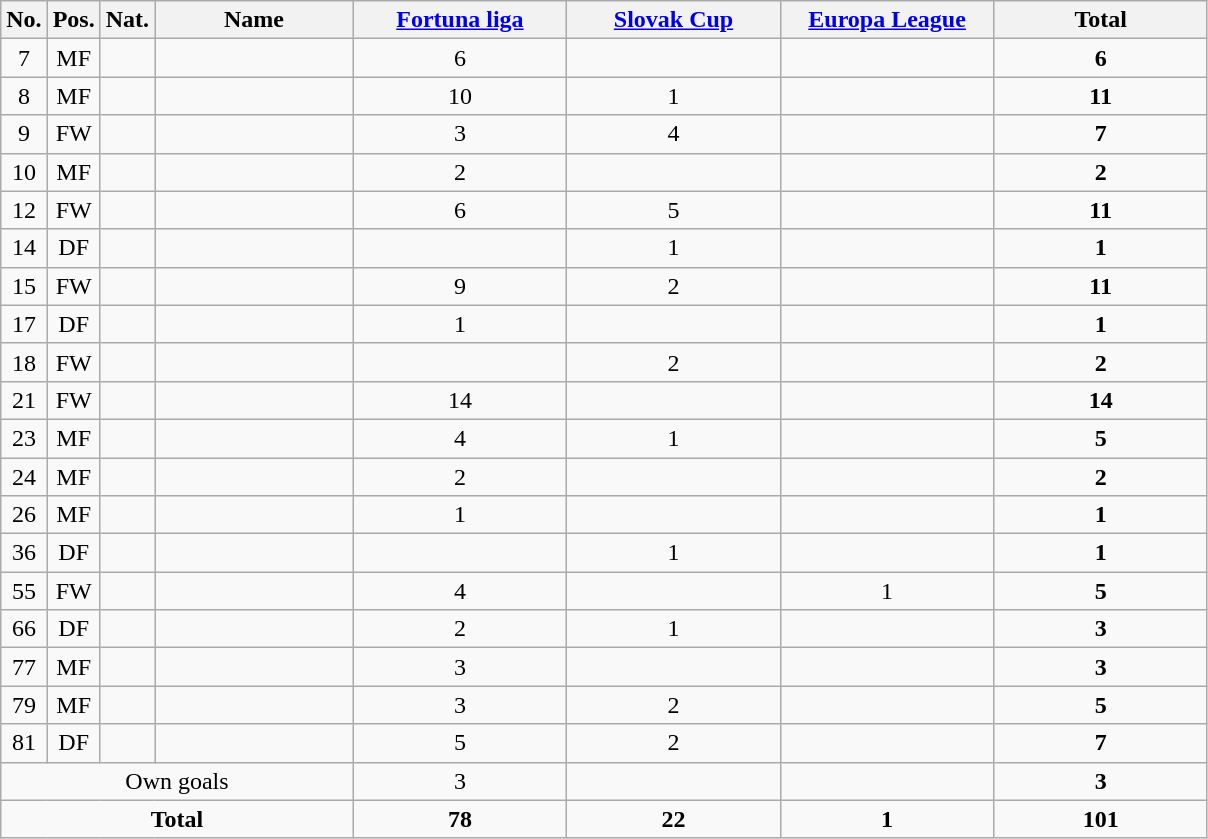<table class="wikitable sortable" style="text-align:center">
<tr>
<th rowspan="1" style="width:20px;">No.</th>
<th rowspan="1" style="width:20px;">Pos.</th>
<th rowspan="1" style="width:20px;">Nat.</th>
<th rowspan="1" style="width:125px;">Name</th>
<th style="width:135px;"><a href='#'>Fortuna liga</a></th>
<th style="width:135px;"><a href='#'>Slovak Cup</a></th>
<th style="width:135px;"><a href='#'>Europa League</a></th>
<th style="width:135px;"><strong>Total</strong></th>
</tr>
<tr>
<td>7</td>
<td>MF</td>
<td></td>
<td align="left"></td>
<td>6</td>
<td></td>
<td></td>
<td><strong>6</strong></td>
</tr>
<tr>
<td>8</td>
<td>MF</td>
<td></td>
<td align="left"></td>
<td>10</td>
<td>1</td>
<td></td>
<td><strong>11</strong></td>
</tr>
<tr>
<td>9</td>
<td>FW</td>
<td></td>
<td align="left"></td>
<td>3</td>
<td>4</td>
<td></td>
<td><strong>7</strong></td>
</tr>
<tr>
<td>10</td>
<td>MF</td>
<td></td>
<td align="left"></td>
<td>2</td>
<td></td>
<td></td>
<td><strong>2</strong></td>
</tr>
<tr>
<td>12</td>
<td>FW</td>
<td></td>
<td align="left"></td>
<td>6</td>
<td>5</td>
<td></td>
<td><strong>11</strong></td>
</tr>
<tr>
<td>14</td>
<td>DF</td>
<td></td>
<td align="left"></td>
<td></td>
<td>1</td>
<td></td>
<td><strong>1</strong></td>
</tr>
<tr>
<td>15</td>
<td>FW</td>
<td></td>
<td align="left"></td>
<td>9</td>
<td>2</td>
<td></td>
<td><strong>11</strong></td>
</tr>
<tr>
<td>17</td>
<td>DF</td>
<td></td>
<td align="left"></td>
<td>1</td>
<td></td>
<td></td>
<td><strong>1</strong></td>
</tr>
<tr>
<td>18</td>
<td>FW</td>
<td></td>
<td align="left"></td>
<td></td>
<td>2</td>
<td></td>
<td><strong>2</strong></td>
</tr>
<tr>
<td>21</td>
<td>FW</td>
<td></td>
<td align="left"></td>
<td>14</td>
<td></td>
<td></td>
<td><strong>14</strong></td>
</tr>
<tr>
<td>23</td>
<td>MF</td>
<td></td>
<td align="left"></td>
<td>4</td>
<td>1</td>
<td></td>
<td><strong>5</strong></td>
</tr>
<tr>
<td>24</td>
<td>MF</td>
<td></td>
<td align="left"></td>
<td>2</td>
<td></td>
<td></td>
<td><strong>2</strong></td>
</tr>
<tr>
<td>26</td>
<td>MF</td>
<td></td>
<td align="left"></td>
<td>1</td>
<td></td>
<td></td>
<td><strong>1</strong></td>
</tr>
<tr>
<td>36</td>
<td>DF</td>
<td></td>
<td align="left"></td>
<td></td>
<td>1</td>
<td></td>
<td><strong>1</strong></td>
</tr>
<tr>
<td>55</td>
<td>FW</td>
<td></td>
<td align="left"></td>
<td>4</td>
<td></td>
<td>1</td>
<td><strong>5</strong></td>
</tr>
<tr>
<td>66</td>
<td>DF</td>
<td></td>
<td align="left"></td>
<td>2</td>
<td>1</td>
<td></td>
<td><strong>3</strong></td>
</tr>
<tr>
<td>77</td>
<td>MF</td>
<td></td>
<td align="left"></td>
<td>3</td>
<td></td>
<td></td>
<td><strong>3</strong></td>
</tr>
<tr>
<td>79</td>
<td>MF</td>
<td></td>
<td align="left"></td>
<td>3</td>
<td>2</td>
<td></td>
<td><strong>5</strong></td>
</tr>
<tr>
<td>81</td>
<td>DF</td>
<td></td>
<td align="left"></td>
<td>5</td>
<td>2</td>
<td></td>
<td><strong>7</strong></td>
</tr>
<tr>
<td colspan="4">Own goals</td>
<td>3</td>
<td></td>
<td></td>
<td><strong>3</strong></td>
</tr>
<tr>
<td colspan="4"><strong>Total</strong></td>
<td><strong>78</strong></td>
<td><strong>22</strong></td>
<td><strong>1</strong></td>
<td><strong>101</strong></td>
</tr>
</table>
